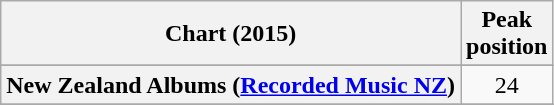<table class="wikitable sortable plainrowheaders" style="text-align:center">
<tr>
<th scope="col">Chart (2015)</th>
<th scope="col">Peak<br>position</th>
</tr>
<tr>
</tr>
<tr>
</tr>
<tr>
</tr>
<tr>
<th scope="row">New Zealand Albums (<a href='#'>Recorded Music NZ</a>)</th>
<td>24</td>
</tr>
<tr>
</tr>
<tr>
</tr>
<tr>
</tr>
</table>
